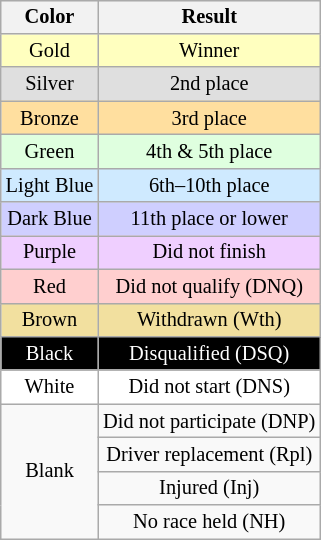<table style="margin-right:0; font-size:85%; text-align:center;" class="wikitable" align="right">
<tr>
<th>Color</th>
<th>Result</th>
</tr>
<tr style="background:#FFFFBF;">
<td>Gold</td>
<td>Winner</td>
</tr>
<tr style="background:#DFDFDF;">
<td>Silver</td>
<td>2nd place</td>
</tr>
<tr style="background:#FFDF9F;">
<td>Bronze</td>
<td>3rd place</td>
</tr>
<tr style="background:#DFFFDF;">
<td>Green</td>
<td>4th & 5th place</td>
</tr>
<tr style="background:#CFEAFF;">
<td>Light Blue</td>
<td>6th–10th place</td>
</tr>
<tr style="background:#CFCFFF;">
<td>Dark Blue</td>
<td>11th place or lower</td>
</tr>
<tr style="background:#EFCFFF;">
<td>Purple</td>
<td>Did not finish</td>
</tr>
<tr style="background:#FFCFCF;">
<td>Red</td>
<td>Did not qualify (DNQ)</td>
</tr>
<tr style="background:#F2E09F;">
<td>Brown</td>
<td>Withdrawn (Wth)</td>
</tr>
<tr style="background:#000000; color:white;">
<td>Black</td>
<td>Disqualified (DSQ)</td>
</tr>
<tr style="background:#FFFFFF;">
<td>White</td>
<td>Did not start (DNS)</td>
</tr>
<tr>
<td rowspan="4">Blank</td>
<td>Did not participate (DNP)</td>
</tr>
<tr>
<td>Driver replacement (Rpl)</td>
</tr>
<tr>
<td>Injured (Inj)</td>
</tr>
<tr>
<td>No race held (NH)</td>
</tr>
</table>
